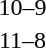<table style="text-align:center">
<tr>
<th width=200></th>
<th width=100></th>
<th width=200></th>
</tr>
<tr>
<td align=right><strong></strong></td>
<td>10–9</td>
<td align=left></td>
</tr>
<tr>
<td align=right><strong></strong></td>
<td>11–8</td>
<td align=left></td>
</tr>
</table>
